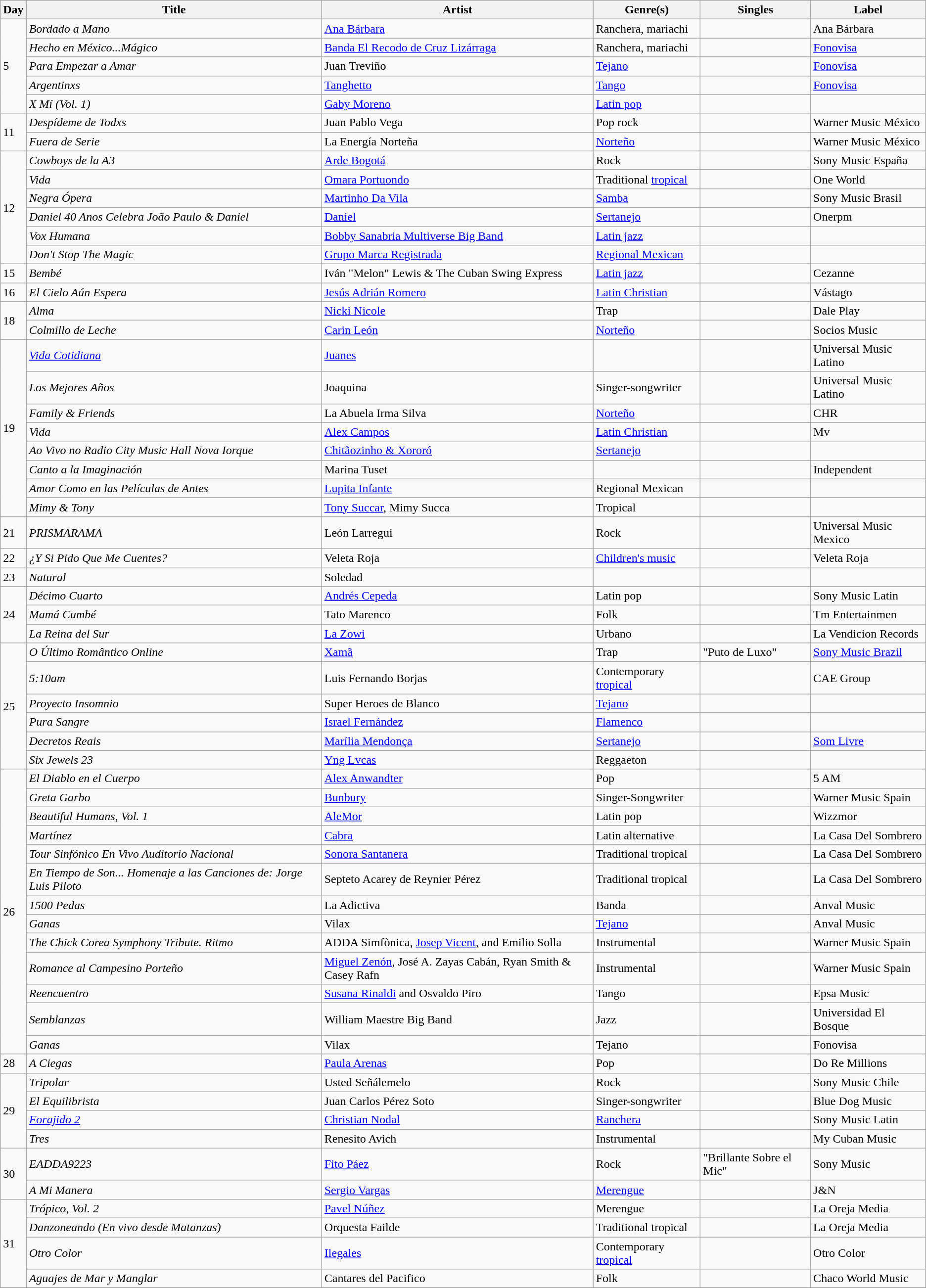<table class="wikitable sortable" style="text-align: left;">
<tr>
<th>Day</th>
<th>Title</th>
<th>Artist</th>
<th>Genre(s)</th>
<th>Singles</th>
<th>Label</th>
</tr>
<tr>
<td rowspan="5">5</td>
<td><em>Bordado a Mano</em></td>
<td><a href='#'>Ana Bárbara</a></td>
<td>Ranchera, mariachi</td>
<td></td>
<td>Ana Bárbara</td>
</tr>
<tr>
<td><em>Hecho en México...Mágico</em></td>
<td><a href='#'>Banda El Recodo de Cruz Lizárraga</a></td>
<td>Ranchera, mariachi</td>
<td></td>
<td><a href='#'>Fonovisa</a></td>
</tr>
<tr>
<td><em>Para Empezar a Amar</em></td>
<td>Juan Treviño</td>
<td><a href='#'>Tejano</a></td>
<td></td>
<td><a href='#'>Fonovisa</a></td>
</tr>
<tr>
<td><em>Argentinxs </em></td>
<td><a href='#'>Tanghetto</a></td>
<td><a href='#'>Tango</a></td>
<td></td>
<td><a href='#'>Fonovisa</a></td>
</tr>
<tr>
<td><em>X Mí (Vol. 1)</em></td>
<td><a href='#'>Gaby Moreno</a></td>
<td><a href='#'>Latin pop</a></td>
<td></td>
<td></td>
</tr>
<tr>
<td rowspan="2">11</td>
<td><em>Despídeme de Todxs</em></td>
<td>Juan Pablo Vega</td>
<td>Pop rock</td>
<td></td>
<td>Warner Music México</td>
</tr>
<tr>
<td><em>Fuera de Serie</em></td>
<td>La Energía Norteña</td>
<td><a href='#'>Norteño</a></td>
<td></td>
<td>Warner Music México</td>
</tr>
<tr>
<td rowspan="6">12</td>
<td><em>Cowboys de la A3</em></td>
<td><a href='#'>Arde Bogotá</a></td>
<td>Rock</td>
<td></td>
<td>Sony Music España</td>
</tr>
<tr>
<td><em>Vida</em></td>
<td><a href='#'>Omara Portuondo</a></td>
<td>Traditional <a href='#'>tropical</a></td>
<td></td>
<td>One World</td>
</tr>
<tr>
<td><em>Negra Ópera</em></td>
<td><a href='#'>Martinho Da Vila</a></td>
<td><a href='#'>Samba</a></td>
<td></td>
<td>Sony Music Brasil</td>
</tr>
<tr>
<td><em>Daniel 40 Anos Celebra João Paulo & Daniel</em></td>
<td><a href='#'>Daniel</a></td>
<td><a href='#'>Sertanejo</a></td>
<td></td>
<td>Onerpm</td>
</tr>
<tr>
<td><em>Vox Humana</em></td>
<td><a href='#'>Bobby Sanabria Multiverse Big Band</a></td>
<td><a href='#'>Latin jazz</a></td>
<td></td>
<td></td>
</tr>
<tr>
<td><em>Don't Stop The Magic</em></td>
<td><a href='#'>Grupo Marca Registrada</a></td>
<td><a href='#'>Regional Mexican</a></td>
<td></td>
<td></td>
</tr>
<tr>
<td>15</td>
<td><em>Bembé </em></td>
<td>Iván "Melon" Lewis & The Cuban Swing Express</td>
<td><a href='#'>Latin jazz</a></td>
<td></td>
<td>Cezanne</td>
</tr>
<tr>
<td>16</td>
<td><em>El Cielo Aún Espera</em></td>
<td><a href='#'>Jesús Adrián Romero</a></td>
<td><a href='#'>Latin Christian</a></td>
<td></td>
<td>Vástago</td>
</tr>
<tr>
<td rowspan="2">18</td>
<td><em>Alma</em></td>
<td><a href='#'>Nicki Nicole</a></td>
<td>Trap</td>
<td></td>
<td>Dale Play</td>
</tr>
<tr>
<td><em>Colmillo de Leche</em></td>
<td><a href='#'>Carin León</a></td>
<td><a href='#'>Norteño</a></td>
<td></td>
<td>Socios Music</td>
</tr>
<tr>
<td rowspan="8">19</td>
<td><em><a href='#'>Vida Cotidiana</a></em></td>
<td><a href='#'>Juanes</a></td>
<td></td>
<td></td>
<td>Universal Music Latino</td>
</tr>
<tr>
<td><em>Los Mejores Años </em></td>
<td>Joaquina</td>
<td>Singer-songwriter</td>
<td></td>
<td>Universal Music Latino</td>
</tr>
<tr>
<td><em>Family & Friends</em></td>
<td>La Abuela Irma Silva</td>
<td><a href='#'>Norteño</a></td>
<td></td>
<td>CHR</td>
</tr>
<tr>
<td><em>Vida </em></td>
<td><a href='#'>Alex Campos</a></td>
<td><a href='#'>Latin Christian</a></td>
<td></td>
<td>Mv</td>
</tr>
<tr>
<td><em>Ao Vivo no Radio City Music Hall Nova Iorque</em></td>
<td><a href='#'>Chitãozinho & Xororó</a></td>
<td><a href='#'>Sertanejo</a></td>
<td></td>
<td></td>
</tr>
<tr>
<td><em>Canto a la Imaginación</em></td>
<td>Marina Tuset</td>
<td></td>
<td></td>
<td>Independent</td>
</tr>
<tr>
<td><em>Amor Como en las Películas de Antes</em></td>
<td><a href='#'>Lupita Infante</a></td>
<td>Regional Mexican</td>
<td></td>
<td></td>
</tr>
<tr>
<td><em>Mimy & Tony</em></td>
<td><a href='#'>Tony Succar</a>, Mimy Succa</td>
<td>Tropical</td>
<td></td>
<td></td>
</tr>
<tr>
<td>21</td>
<td><em>PRISMARAMA</em></td>
<td>León Larregui</td>
<td>Rock</td>
<td></td>
<td>Universal Music Mexico</td>
</tr>
<tr>
<td>22</td>
<td><em>¿Y Si Pido Que Me Cuentes?</em></td>
<td>Veleta Roja</td>
<td><a href='#'>Children's music</a></td>
<td></td>
<td>Veleta Roja</td>
</tr>
<tr>
<td>23</td>
<td><em>Natural</em></td>
<td>Soledad</td>
<td></td>
<td></td>
<td></td>
</tr>
<tr>
<td rowspan="3">24</td>
<td><em>Décimo Cuarto</em></td>
<td><a href='#'>Andrés Cepeda</a></td>
<td>Latin pop</td>
<td></td>
<td>Sony Music Latin</td>
</tr>
<tr>
<td><em>Mamá Cumbé</em></td>
<td>Tato Marenco</td>
<td>Folk</td>
<td></td>
<td>Tm Entertainmen</td>
</tr>
<tr>
<td><em>La Reina del Sur</em></td>
<td><a href='#'>La Zowi</a></td>
<td>Urbano</td>
<td></td>
<td>La Vendicion Records</td>
</tr>
<tr>
<td rowspan="6">25</td>
<td><em>O Último Romântico Online</em></td>
<td><a href='#'>Xamã</a></td>
<td>Trap</td>
<td>"Puto de Luxo"</td>
<td><a href='#'>Sony Music Brazil</a></td>
</tr>
<tr>
<td><em>5:10am</em></td>
<td>Luis Fernando Borjas</td>
<td>Contemporary <a href='#'>tropical</a></td>
<td></td>
<td>CAE Group</td>
</tr>
<tr>
<td><em>Proyecto Insomnio</em></td>
<td>Super Heroes de Blanco</td>
<td><a href='#'>Tejano</a></td>
<td></td>
<td></td>
</tr>
<tr>
<td><em>Pura Sangre</em></td>
<td><a href='#'>Israel Fernández</a></td>
<td><a href='#'>Flamenco</a></td>
<td></td>
<td></td>
</tr>
<tr>
<td><em>Decretos Reais</em></td>
<td><a href='#'>Marília Mendonça</a></td>
<td><a href='#'>Sertanejo</a></td>
<td></td>
<td><a href='#'>Som Livre</a></td>
</tr>
<tr>
<td><em>Six Jewels 23</em></td>
<td><a href='#'>Yng Lvcas</a></td>
<td>Reggaeton</td>
<td></td>
<td></td>
</tr>
<tr>
<td rowspan="13">26</td>
<td><em>El Diablo en el Cuerpo</em></td>
<td><a href='#'>Alex Anwandter</a></td>
<td>Pop</td>
<td></td>
<td>5 AM</td>
</tr>
<tr>
<td><em>Greta Garbo</em></td>
<td><a href='#'>Bunbury</a></td>
<td>Singer-Songwriter</td>
<td></td>
<td>Warner Music Spain</td>
</tr>
<tr>
<td><em>Beautiful Humans, Vol. 1</em></td>
<td><a href='#'>AleMor</a></td>
<td>Latin pop</td>
<td></td>
<td>Wizzmor</td>
</tr>
<tr>
<td><em>Martínez </em></td>
<td><a href='#'>Cabra</a></td>
<td>Latin alternative</td>
<td></td>
<td>La Casa Del Sombrero</td>
</tr>
<tr>
<td><em>Tour Sinfónico En Vivo Auditorio Nacional</em></td>
<td><a href='#'>Sonora Santanera</a></td>
<td>Traditional tropical</td>
<td></td>
<td>La Casa Del Sombrero</td>
</tr>
<tr>
<td><em>En Tiempo de Son... Homenaje a las Canciones de: Jorge Luis Piloto</em></td>
<td>Septeto Acarey de Reynier Pérez</td>
<td>Traditional tropical</td>
<td></td>
<td>La Casa Del Sombrero</td>
</tr>
<tr>
<td><em>1500 Pedas</em></td>
<td>La Adictiva</td>
<td>Banda</td>
<td></td>
<td>Anval Music</td>
</tr>
<tr>
<td><em>Ganas</em></td>
<td>Vilax</td>
<td><a href='#'>Tejano</a></td>
<td></td>
<td>Anval Music</td>
</tr>
<tr>
<td><em>The Chick Corea Symphony Tribute. Ritmo</em></td>
<td>ADDA Simfònica, <a href='#'>Josep Vicent</a>, and Emilio Solla</td>
<td>Instrumental</td>
<td></td>
<td>Warner Music Spain</td>
</tr>
<tr>
<td><em>Romance al Campesino Porteño </em></td>
<td><a href='#'>Miguel Zenón</a>, José A. Zayas Cabán, Ryan Smith & Casey Rafn</td>
<td>Instrumental</td>
<td></td>
<td>Warner Music Spain</td>
</tr>
<tr>
<td><em>Reencuentro </em></td>
<td><a href='#'>Susana Rinaldi</a> and Osvaldo Piro</td>
<td>Tango</td>
<td></td>
<td>Epsa Music</td>
</tr>
<tr>
<td><em>Semblanzas </em></td>
<td>William Maestre Big Band</td>
<td>Jazz</td>
<td></td>
<td>Universidad El Bosque</td>
</tr>
<tr>
<td><em>Ganas</em></td>
<td>Vilax</td>
<td>Tejano</td>
<td></td>
<td>Fonovisa</td>
</tr>
<tr>
<td>28</td>
<td><em>A Ciegas</em></td>
<td><a href='#'>Paula Arenas</a></td>
<td>Pop</td>
<td></td>
<td>Do Re Millions</td>
</tr>
<tr>
<td rowspan="4">29</td>
<td><em>Tripolar</em></td>
<td>Usted Señálemelo</td>
<td>Rock</td>
<td></td>
<td>Sony Music Chile</td>
</tr>
<tr>
<td><em>El Equilibrista </em></td>
<td>Juan Carlos Pérez Soto</td>
<td>Singer-songwriter</td>
<td></td>
<td>Blue Dog Music</td>
</tr>
<tr>
<td><em><a href='#'>Forajido 2</a></em></td>
<td><a href='#'>Christian Nodal</a></td>
<td><a href='#'>Ranchera</a></td>
<td></td>
<td>Sony Music Latin</td>
</tr>
<tr>
<td><em>Tres</em></td>
<td>Renesito Avich</td>
<td>Instrumental</td>
<td></td>
<td>My Cuban Music</td>
</tr>
<tr>
<td rowspan="2">30</td>
<td><em>EADDA9223</em></td>
<td><a href='#'>Fito Páez</a></td>
<td>Rock</td>
<td>"Brillante Sobre el Mic"</td>
<td>Sony Music</td>
</tr>
<tr>
<td><em>A Mi Manera</em></td>
<td><a href='#'>Sergio Vargas</a></td>
<td><a href='#'>Merengue</a></td>
<td></td>
<td>J&N</td>
</tr>
<tr>
<td rowspan="4">31</td>
<td><em>Trópico, Vol. 2</em></td>
<td><a href='#'>Pavel Núñez</a></td>
<td>Merengue</td>
<td></td>
<td>La Oreja Media</td>
</tr>
<tr>
<td><em>Danzoneando (En vivo desde Matanzas)</em></td>
<td>Orquesta Failde</td>
<td>Traditional tropical</td>
<td></td>
<td>La Oreja Media</td>
</tr>
<tr>
<td><em>Otro Color</em></td>
<td><a href='#'>Ilegales</a></td>
<td>Contemporary <a href='#'>tropical</a></td>
<td></td>
<td>Otro Color</td>
</tr>
<tr>
<td><em>Aguajes de Mar y Manglar </em></td>
<td>Cantares del Pacifico</td>
<td>Folk</td>
<td></td>
<td>Chaco World Music</td>
</tr>
<tr>
</tr>
</table>
